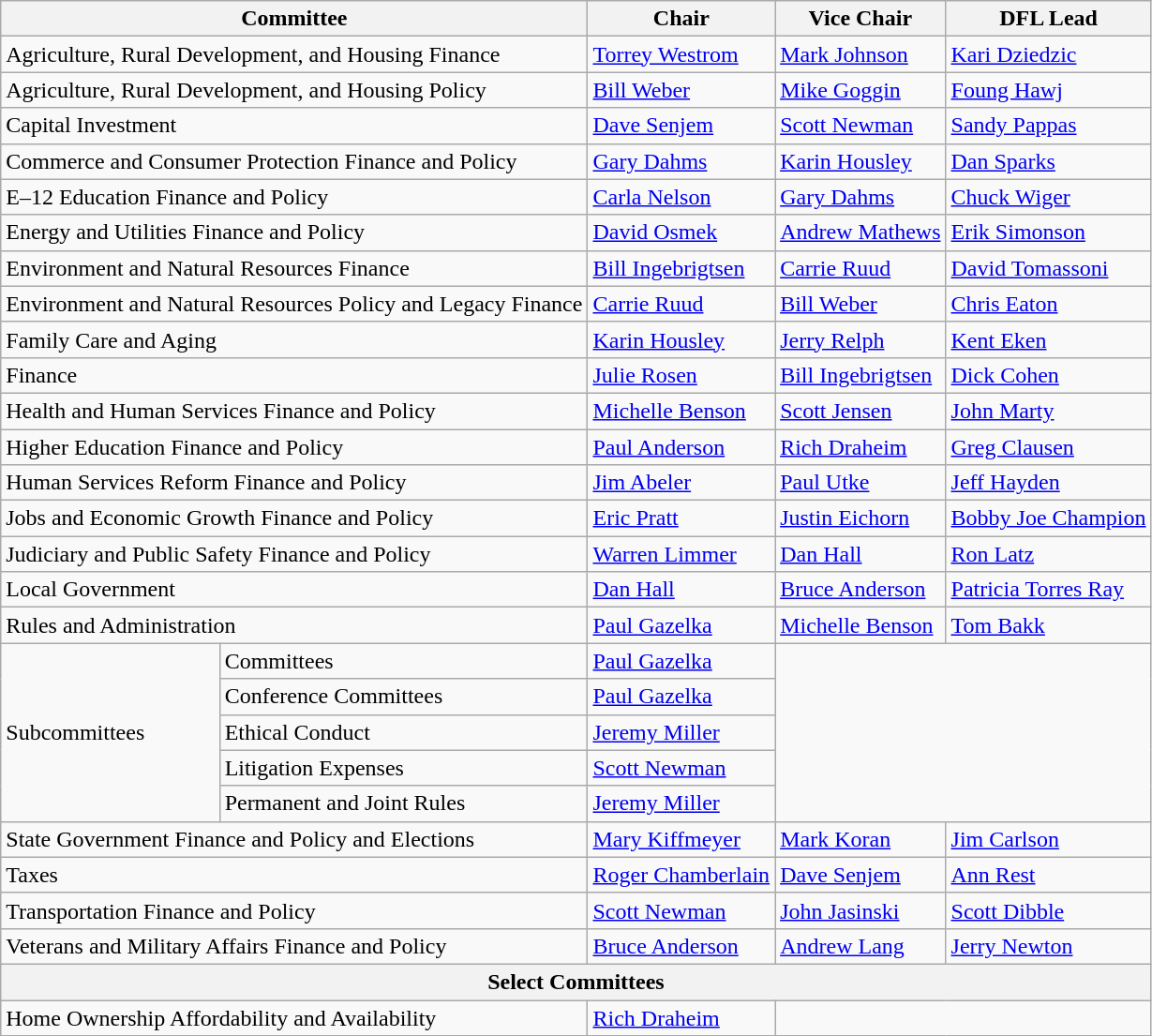<table class="wikitable">
<tr>
<th colspan="2">Committee</th>
<th>Chair</th>
<th>Vice Chair</th>
<th>DFL Lead</th>
</tr>
<tr>
<td colspan="2">Agriculture, Rural Development, and Housing Finance</td>
<td><a href='#'>Torrey Westrom</a></td>
<td><a href='#'>Mark Johnson</a></td>
<td><a href='#'>Kari Dziedzic</a></td>
</tr>
<tr>
<td colspan="2">Agriculture, Rural Development, and Housing Policy</td>
<td><a href='#'>Bill Weber</a></td>
<td><a href='#'>Mike Goggin</a></td>
<td><a href='#'>Foung Hawj</a></td>
</tr>
<tr>
<td colspan="2">Capital Investment</td>
<td><a href='#'>Dave Senjem</a></td>
<td><a href='#'>Scott Newman</a></td>
<td><a href='#'>Sandy Pappas</a></td>
</tr>
<tr>
<td colspan="2">Commerce and Consumer Protection Finance and Policy</td>
<td><a href='#'>Gary Dahms</a></td>
<td><a href='#'>Karin Housley</a></td>
<td><a href='#'>Dan Sparks</a></td>
</tr>
<tr>
<td colspan="2">E–12 Education Finance and Policy</td>
<td><a href='#'>Carla Nelson</a></td>
<td><a href='#'>Gary Dahms</a></td>
<td><a href='#'>Chuck Wiger</a></td>
</tr>
<tr>
<td colspan="2">Energy and Utilities Finance and Policy</td>
<td><a href='#'>David Osmek</a></td>
<td><a href='#'>Andrew Mathews</a></td>
<td><a href='#'>Erik Simonson</a></td>
</tr>
<tr>
<td colspan="2">Environment and Natural Resources Finance</td>
<td><a href='#'>Bill Ingebrigtsen</a></td>
<td><a href='#'>Carrie Ruud</a></td>
<td><a href='#'>David Tomassoni</a></td>
</tr>
<tr>
<td colspan="2">Environment and Natural Resources Policy and Legacy Finance</td>
<td><a href='#'>Carrie Ruud</a></td>
<td><a href='#'>Bill Weber</a></td>
<td><a href='#'>Chris Eaton</a></td>
</tr>
<tr>
<td colspan="2">Family Care and Aging</td>
<td><a href='#'>Karin Housley</a></td>
<td><a href='#'>Jerry Relph</a></td>
<td><a href='#'>Kent Eken</a></td>
</tr>
<tr>
<td colspan="2">Finance</td>
<td><a href='#'>Julie Rosen</a></td>
<td><a href='#'>Bill Ingebrigtsen</a></td>
<td><a href='#'>Dick Cohen</a></td>
</tr>
<tr>
<td colspan="2">Health and Human Services Finance and Policy</td>
<td><a href='#'>Michelle Benson</a></td>
<td><a href='#'>Scott Jensen</a></td>
<td><a href='#'>John Marty</a></td>
</tr>
<tr>
<td colspan="2">Higher Education Finance and Policy</td>
<td><a href='#'>Paul Anderson</a></td>
<td><a href='#'>Rich Draheim</a></td>
<td><a href='#'>Greg Clausen</a></td>
</tr>
<tr>
<td colspan="2">Human Services Reform Finance and Policy</td>
<td><a href='#'>Jim Abeler</a></td>
<td><a href='#'>Paul Utke</a></td>
<td><a href='#'>Jeff Hayden</a></td>
</tr>
<tr>
<td colspan="2">Jobs and Economic Growth Finance and Policy</td>
<td><a href='#'>Eric Pratt</a></td>
<td><a href='#'>Justin Eichorn</a></td>
<td><a href='#'>Bobby Joe Champion</a></td>
</tr>
<tr>
<td colspan="2">Judiciary and Public Safety Finance and Policy</td>
<td><a href='#'>Warren Limmer</a></td>
<td><a href='#'>Dan Hall</a></td>
<td><a href='#'>Ron Latz</a></td>
</tr>
<tr>
<td colspan="2">Local Government</td>
<td><a href='#'>Dan Hall</a></td>
<td><a href='#'>Bruce Anderson</a></td>
<td><a href='#'>Patricia Torres Ray</a></td>
</tr>
<tr>
<td colspan="2">Rules and Administration</td>
<td><a href='#'>Paul Gazelka</a></td>
<td><a href='#'>Michelle Benson</a></td>
<td><a href='#'>Tom Bakk</a></td>
</tr>
<tr>
<td rowspan="5">Subcommittees</td>
<td>Committees</td>
<td><a href='#'>Paul Gazelka</a></td>
<td colspan="2" rowspan="5"></td>
</tr>
<tr>
<td>Conference Committees</td>
<td><a href='#'>Paul Gazelka</a></td>
</tr>
<tr>
<td>Ethical Conduct</td>
<td><a href='#'>Jeremy Miller</a></td>
</tr>
<tr>
<td>Litigation Expenses</td>
<td><a href='#'>Scott Newman</a></td>
</tr>
<tr>
<td>Permanent and Joint Rules</td>
<td><a href='#'>Jeremy Miller</a></td>
</tr>
<tr>
<td colspan="2">State Government Finance and Policy and Elections</td>
<td><a href='#'>Mary Kiffmeyer</a></td>
<td><a href='#'>Mark Koran</a></td>
<td><a href='#'>Jim Carlson</a></td>
</tr>
<tr>
<td colspan="2">Taxes</td>
<td><a href='#'>Roger Chamberlain</a></td>
<td><a href='#'>Dave Senjem</a></td>
<td><a href='#'>Ann Rest</a></td>
</tr>
<tr>
<td colspan="2">Transportation Finance and Policy</td>
<td><a href='#'>Scott Newman</a></td>
<td><a href='#'>John Jasinski</a></td>
<td><a href='#'>Scott Dibble</a></td>
</tr>
<tr>
<td colspan="2">Veterans and Military Affairs Finance and Policy</td>
<td><a href='#'>Bruce Anderson</a></td>
<td><a href='#'>Andrew Lang</a></td>
<td><a href='#'>Jerry Newton</a></td>
</tr>
<tr>
<th colspan="5">Select Committees</th>
</tr>
<tr>
<td colspan="2">Home Ownership Affordability and Availability</td>
<td><a href='#'>Rich Draheim</a></td>
<td colspan="2"></td>
</tr>
</table>
